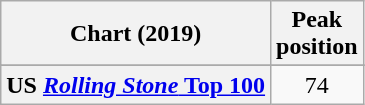<table class="wikitable sortable plainrowheaders" style="text-align:center">
<tr>
<th scope="col">Chart (2019)</th>
<th scope="col">Peak<br>position</th>
</tr>
<tr>
</tr>
<tr>
</tr>
<tr>
</tr>
<tr>
</tr>
<tr>
</tr>
<tr>
<th scope="row">US <a href='#'><em>Rolling Stone</em> Top 100</a></th>
<td>74</td>
</tr>
</table>
